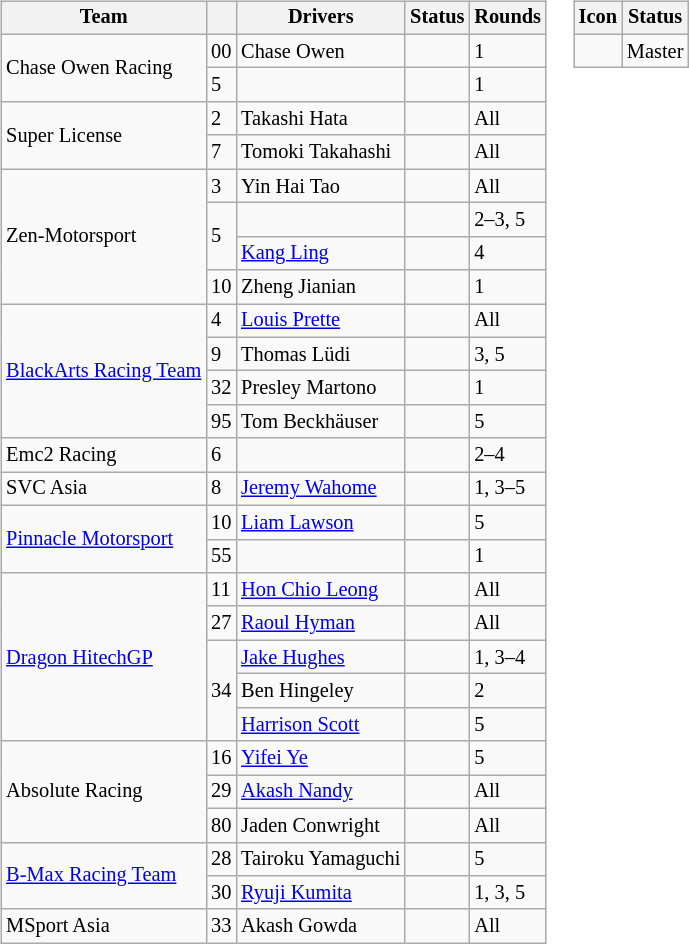<table>
<tr>
<td><br><table class="wikitable" style="font-size: 85%;">
<tr>
<th>Team</th>
<th></th>
<th>Drivers</th>
<th>Status</th>
<th>Rounds</th>
</tr>
<tr>
<td rowspan=2> Chase Owen Racing</td>
<td>00</td>
<td> Chase Owen</td>
<td></td>
<td>1</td>
</tr>
<tr>
<td>5</td>
<td> </td>
<td></td>
<td>1</td>
</tr>
<tr>
<td rowspan=2> Super License</td>
<td>2</td>
<td> Takashi Hata</td>
<td align=center></td>
<td>All</td>
</tr>
<tr>
<td>7</td>
<td> Tomoki Takahashi</td>
<td></td>
<td>All</td>
</tr>
<tr>
<td rowspan=4> Zen-Motorsport</td>
<td>3</td>
<td> Yin Hai Tao</td>
<td align=center></td>
<td>All</td>
</tr>
<tr>
<td rowspan=2>5</td>
<td> </td>
<td></td>
<td>2–3, 5</td>
</tr>
<tr>
<td> <a href='#'>Kang Ling</a></td>
<td></td>
<td>4</td>
</tr>
<tr>
<td>10</td>
<td> Zheng Jianian</td>
<td></td>
<td>1</td>
</tr>
<tr>
<td rowspan=4> <a href='#'>BlackArts Racing Team</a></td>
<td>4</td>
<td> <a href='#'>Louis Prette</a></td>
<td></td>
<td>All</td>
</tr>
<tr>
<td>9</td>
<td> Thomas Lüdi</td>
<td align=center></td>
<td>3, 5</td>
</tr>
<tr>
<td>32</td>
<td> Presley Martono</td>
<td></td>
<td>1</td>
</tr>
<tr>
<td>95</td>
<td> Tom Beckhäuser</td>
<td></td>
<td>5</td>
</tr>
<tr>
<td> Emc2 Racing</td>
<td>6</td>
<td> </td>
<td align=center></td>
<td>2–4</td>
</tr>
<tr>
<td> SVC Asia</td>
<td>8</td>
<td> <a href='#'>Jeremy Wahome</a></td>
<td></td>
<td>1, 3–5</td>
</tr>
<tr>
<td rowspan=2> <a href='#'>Pinnacle Motorsport</a></td>
<td>10</td>
<td> <a href='#'>Liam Lawson</a></td>
<td></td>
<td>5</td>
</tr>
<tr>
<td>55</td>
<td> </td>
<td></td>
<td>1</td>
</tr>
<tr>
<td rowspan=5> <a href='#'>Dragon HitechGP</a></td>
<td>11</td>
<td> <a href='#'>Hon Chio Leong</a></td>
<td></td>
<td>All</td>
</tr>
<tr>
<td>27</td>
<td> <a href='#'>Raoul Hyman</a></td>
<td></td>
<td>All</td>
</tr>
<tr>
<td rowspan=3>34</td>
<td> <a href='#'>Jake Hughes</a></td>
<td></td>
<td>1, 3–4</td>
</tr>
<tr>
<td> Ben Hingeley</td>
<td></td>
<td>2</td>
</tr>
<tr>
<td> <a href='#'>Harrison Scott</a></td>
<td></td>
<td>5</td>
</tr>
<tr>
<td rowspan=3> Absolute Racing</td>
<td>16</td>
<td> <a href='#'>Yifei Ye</a></td>
<td></td>
<td>5</td>
</tr>
<tr>
<td>29</td>
<td> <a href='#'>Akash Nandy</a></td>
<td></td>
<td>All</td>
</tr>
<tr>
<td>80</td>
<td> Jaden Conwright</td>
<td></td>
<td>All</td>
</tr>
<tr>
<td rowspan=2> <a href='#'>B-Max Racing Team</a></td>
<td>28</td>
<td> Tairoku Yamaguchi</td>
<td align=center></td>
<td>5</td>
</tr>
<tr>
<td>30</td>
<td> <a href='#'>Ryuji Kumita</a></td>
<td align=center></td>
<td>1, 3, 5</td>
</tr>
<tr>
<td> MSport Asia</td>
<td>33</td>
<td> Akash Gowda</td>
<td></td>
<td>All</td>
</tr>
</table>
</td>
<td valign="top"><br><table class="wikitable" style="font-size: 85%;">
<tr>
<th>Icon</th>
<th>Status</th>
</tr>
<tr>
<td align=center></td>
<td>Master</td>
</tr>
</table>
</td>
</tr>
</table>
